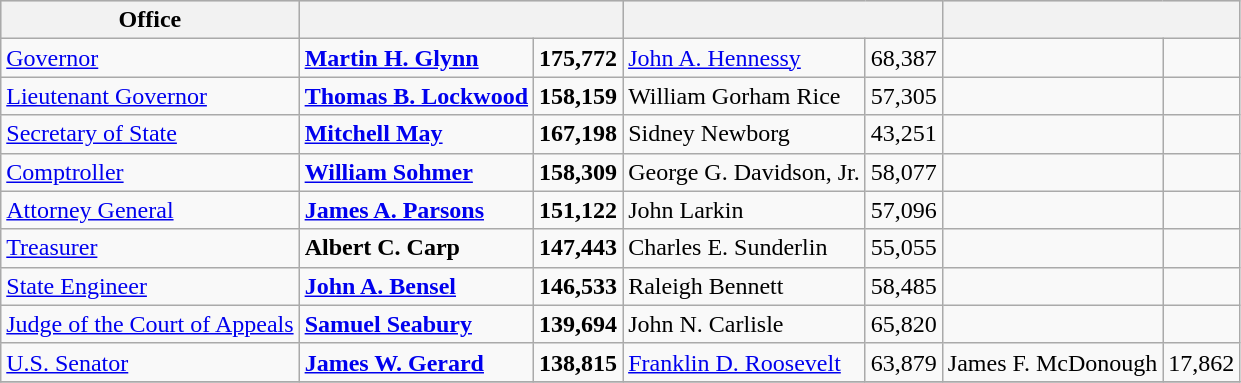<table class=wikitable>
<tr bgcolor=lightgrey>
<th>Office</th>
<th colspan="2"></th>
<th colspan="2"></th>
<th colspan="2"></th>
</tr>
<tr>
<td><a href='#'>Governor</a></td>
<td><strong><a href='#'>Martin H. Glynn</a></strong></td>
<td align="right"><strong>175,772</strong></td>
<td><a href='#'>John A. Hennessy</a></td>
<td align="right">68,387</td>
<td></td>
<td align="right"></td>
</tr>
<tr>
<td><a href='#'>Lieutenant Governor</a></td>
<td><strong><a href='#'>Thomas B. Lockwood</a></strong></td>
<td align="right"><strong>158,159</strong></td>
<td>William Gorham Rice</td>
<td align="right">57,305</td>
<td></td>
<td align="right"></td>
</tr>
<tr>
<td><a href='#'>Secretary of State</a></td>
<td><strong><a href='#'>Mitchell May</a></strong></td>
<td align="right"><strong>167,198</strong></td>
<td>Sidney Newborg</td>
<td align="right">43,251</td>
<td></td>
<td align="right"></td>
</tr>
<tr>
<td><a href='#'>Comptroller</a></td>
<td><strong><a href='#'>William Sohmer</a></strong></td>
<td align="right"><strong>158,309</strong></td>
<td>George G. Davidson, Jr.</td>
<td align="right">58,077</td>
<td></td>
<td align="right"></td>
</tr>
<tr>
<td><a href='#'>Attorney General</a></td>
<td><strong><a href='#'>James A. Parsons</a></strong></td>
<td align="right"><strong>151,122</strong></td>
<td>John Larkin</td>
<td align="right">57,096</td>
<td></td>
<td align="right"></td>
</tr>
<tr>
<td><a href='#'>Treasurer</a></td>
<td><strong>Albert C. Carp</strong></td>
<td align="right"><strong>147,443</strong></td>
<td>Charles E. Sunderlin</td>
<td align="right">55,055</td>
<td></td>
<td align="right"></td>
</tr>
<tr>
<td><a href='#'>State Engineer</a></td>
<td><strong><a href='#'>John A. Bensel</a></strong></td>
<td align="right"><strong>146,533</strong></td>
<td>Raleigh Bennett</td>
<td align="right">58,485</td>
<td></td>
<td align="right"></td>
</tr>
<tr>
<td><a href='#'>Judge of the Court of Appeals</a></td>
<td><strong><a href='#'>Samuel Seabury</a></strong></td>
<td align="right"><strong>139,694</strong></td>
<td>John N. Carlisle</td>
<td align="right">65,820</td>
<td></td>
<td align="right"></td>
</tr>
<tr>
<td><a href='#'>U.S. Senator</a></td>
<td><strong><a href='#'>James W. Gerard</a></strong></td>
<td align="right"><strong>138,815</strong></td>
<td><a href='#'>Franklin D. Roosevelt</a></td>
<td align="right">63,879</td>
<td>James F. McDonough</td>
<td align="right">17,862</td>
</tr>
<tr>
</tr>
</table>
